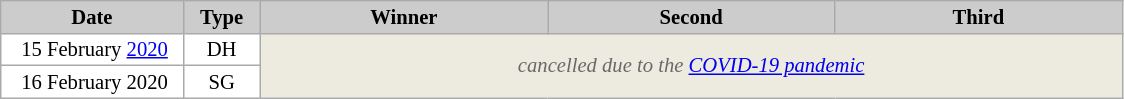<table class="wikitable plainrowheaders" style="background:#fff; font-size:86%; line-height:15px; border:grey solid 1px; border-collapse:collapse;">
<tr style="background:#ccc; text-align:center;">
<th style="background:#ccc;" width="115">Date</th>
<th style="background:#ccc;" width="45">Type</th>
<th style="background:#ccc;" width="185">Winner</th>
<th style="background:#ccc;" width="185">Second</th>
<th style="background:#ccc;" width="185">Third</th>
</tr>
<tr>
<td align=right>15 February <a href='#'>2020</a>  </td>
<td align=center>DH</td>
<td align=center colspan=5 rowspan=2 bgcolor="EDEAE0" style=color:#696969><em>cancelled due to the <a href='#'>COVID-19 pandemic</a></em></td>
</tr>
<tr>
<td align=right>16 February 2020  </td>
<td align=center>SG</td>
</tr>
</table>
